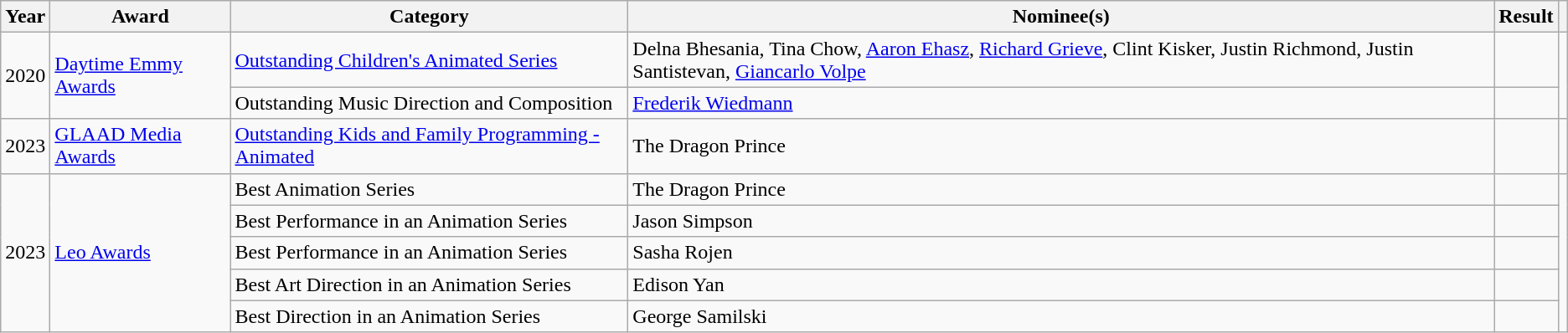<table class="wikitable sortable">
<tr>
<th>Year</th>
<th>Award</th>
<th>Category</th>
<th>Nominee(s)</th>
<th>Result</th>
<th></th>
</tr>
<tr>
<td rowspan="2">2020</td>
<td rowspan="2"><a href='#'>Daytime Emmy Awards</a></td>
<td><a href='#'>Outstanding Children's Animated Series</a></td>
<td>Delna Bhesania, Tina Chow, <a href='#'>Aaron Ehasz</a>, <a href='#'>Richard Grieve</a>, Clint Kisker, Justin Richmond, Justin Santistevan, <a href='#'>Giancarlo Volpe</a></td>
<td></td>
<td align="center" rowspan="2"></td>
</tr>
<tr>
<td>Outstanding Music Direction and Composition</td>
<td><a href='#'>Frederik Wiedmann</a></td>
<td></td>
</tr>
<tr>
<td>2023</td>
<td><a href='#'>GLAAD Media Awards</a></td>
<td><a href='#'>Outstanding Kids and Family Programming - Animated</a></td>
<td>The Dragon Prince</td>
<td></td>
<td></td>
</tr>
<tr>
<td rowspan="5">2023</td>
<td rowspan="5"><a href='#'>Leo Awards</a></td>
<td>Best Animation Series</td>
<td>The Dragon Prince</td>
<td></td>
<td align="center" rowspan="5"></td>
</tr>
<tr>
<td>Best Performance in an Animation Series</td>
<td>Jason Simpson</td>
<td></td>
</tr>
<tr>
<td>Best Performance in an Animation Series</td>
<td>Sasha Rojen</td>
<td></td>
</tr>
<tr>
<td>Best Art Direction in an Animation Series</td>
<td>Edison Yan</td>
<td></td>
</tr>
<tr>
<td>Best Direction in an Animation Series</td>
<td>George Samilski</td>
<td></td>
</tr>
</table>
